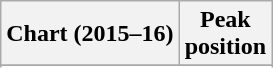<table class="wikitable sortable plainrowheaders" style="text-align:center">
<tr>
<th scope="col">Chart (2015–16)</th>
<th scope="col">Peak<br> position</th>
</tr>
<tr>
</tr>
<tr>
</tr>
<tr>
</tr>
<tr>
</tr>
<tr>
</tr>
<tr>
</tr>
<tr>
</tr>
<tr>
</tr>
<tr>
</tr>
<tr>
</tr>
</table>
